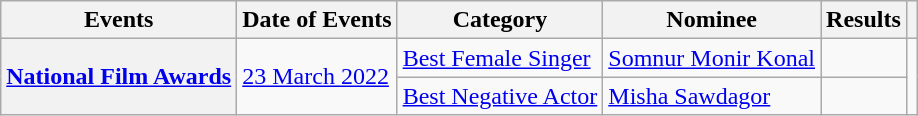<table class="wikitable">
<tr>
<th>Events</th>
<th>Date of Events</th>
<th>Category</th>
<th>Nominee</th>
<th>Results</th>
<th></th>
</tr>
<tr>
<th rowspan="2"><a href='#'>National Film Awards</a></th>
<td rowspan="2"><a href='#'>23 March 2022</a></td>
<td><a href='#'>Best Female Singer</a></td>
<td><a href='#'>Somnur Monir Konal</a></td>
<td></td>
<td rowspan="2"></td>
</tr>
<tr>
<td><a href='#'>Best Negative Actor</a></td>
<td><a href='#'>Misha Sawdagor</a></td>
<td></td>
</tr>
</table>
